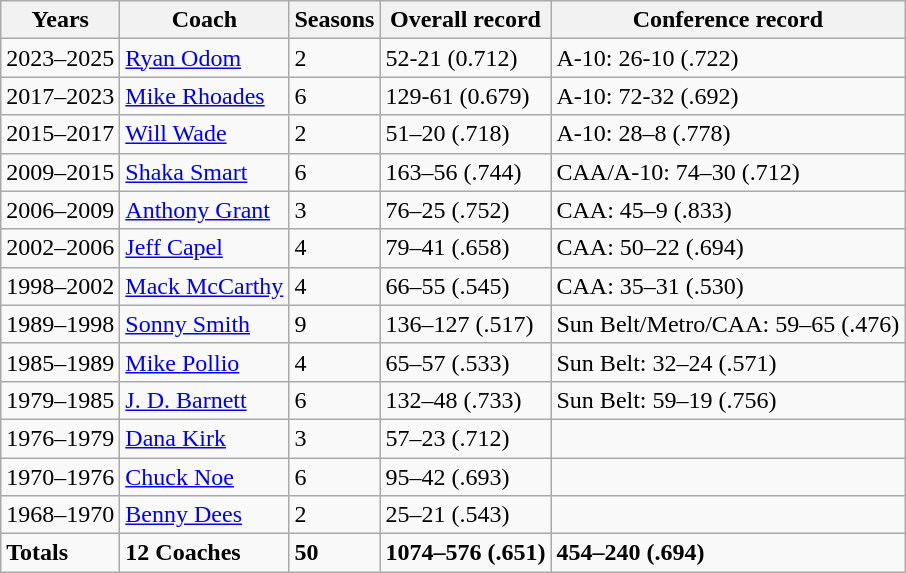<table class="wikitable sortable">
<tr>
<th>Years</th>
<th>Coach</th>
<th>Seasons</th>
<th>Overall record</th>
<th>Conference record</th>
</tr>
<tr>
<td>2023–2025</td>
<td><a href='#'>Ryan Odom</a></td>
<td>2</td>
<td>52-21 (0.712)</td>
<td>A-10: 26-10 (.722)</td>
</tr>
<tr>
<td>2017–2023</td>
<td><a href='#'>Mike Rhoades</a></td>
<td>6</td>
<td>129-61 (0.679)</td>
<td>A-10: 72-32 (.692)</td>
</tr>
<tr>
<td>2015–2017</td>
<td><a href='#'>Will Wade</a></td>
<td>2</td>
<td>51–20 (.718)</td>
<td>A-10: 28–8 (.778)</td>
</tr>
<tr>
<td>2009–2015</td>
<td><a href='#'>Shaka Smart</a></td>
<td>6</td>
<td>163–56 (.744)</td>
<td>CAA/A-10: 74–30 (.712)</td>
</tr>
<tr>
<td>2006–2009</td>
<td><a href='#'>Anthony Grant</a></td>
<td>3</td>
<td>76–25 (.752)</td>
<td>CAA: 45–9 (.833)</td>
</tr>
<tr>
<td>2002–2006</td>
<td><a href='#'>Jeff Capel</a></td>
<td>4</td>
<td>79–41 (.658)</td>
<td>CAA: 50–22 (.694)</td>
</tr>
<tr>
<td>1998–2002</td>
<td><a href='#'>Mack McCarthy</a></td>
<td>4</td>
<td>66–55 (.545)</td>
<td>CAA: 35–31 (.530)</td>
</tr>
<tr>
<td>1989–1998</td>
<td><a href='#'>Sonny Smith</a></td>
<td>9</td>
<td>136–127 (.517)</td>
<td>Sun Belt/Metro/CAA: 59–65 (.476)</td>
</tr>
<tr>
<td>1985–1989</td>
<td><a href='#'>Mike Pollio</a></td>
<td>4</td>
<td>65–57 (.533)</td>
<td>Sun Belt: 32–24 (.571)</td>
</tr>
<tr>
<td>1979–1985</td>
<td><a href='#'>J. D. Barnett</a></td>
<td>6</td>
<td>132–48 (.733)</td>
<td>Sun Belt: 59–19 (.756)</td>
</tr>
<tr>
<td>1976–1979</td>
<td><a href='#'>Dana Kirk</a></td>
<td>3</td>
<td>57–23 (.712)</td>
<td></td>
</tr>
<tr>
<td>1970–1976</td>
<td><a href='#'>Chuck Noe</a></td>
<td>6</td>
<td>95–42 (.693)</td>
<td></td>
</tr>
<tr>
<td>1968–1970</td>
<td><a href='#'>Benny Dees</a></td>
<td>2</td>
<td>25–21 (.543)</td>
<td></td>
</tr>
<tr>
<td><strong>Totals</strong></td>
<td><strong>12 Coaches</strong></td>
<td><strong>50</strong></td>
<td><strong>1074–576 (.651)</strong></td>
<td><strong>454–240 (.694)</strong></td>
</tr>
</table>
